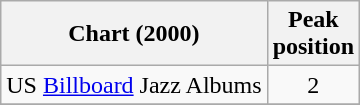<table class="wikitable">
<tr>
<th>Chart (2000)</th>
<th>Peak<br>position</th>
</tr>
<tr>
<td>US <a href='#'>Billboard</a> Jazz Albums</td>
<td align=center>2</td>
</tr>
<tr>
</tr>
</table>
